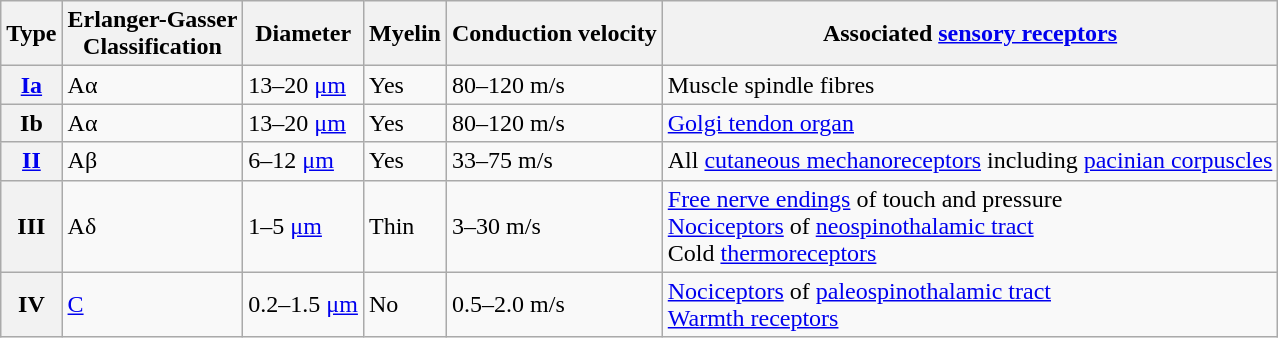<table class="wikitable">
<tr>
<th>Type</th>
<th>Erlanger-Gasser <br> Classification</th>
<th>Diameter</th>
<th>Myelin</th>
<th>Conduction velocity</th>
<th>Associated <a href='#'>sensory receptors</a></th>
</tr>
<tr>
<th><a href='#'>Ia</a></th>
<td>Aα</td>
<td>13–20 <a href='#'>μm</a></td>
<td>Yes</td>
<td>80–120 m/s</td>
<td>Muscle spindle fibres</td>
</tr>
<tr>
<th>Ib</th>
<td>Aα</td>
<td>13–20 <a href='#'>μm</a></td>
<td>Yes</td>
<td>80–120 m/s</td>
<td><a href='#'>Golgi tendon organ</a></td>
</tr>
<tr>
<th><a href='#'>II</a></th>
<td>Aβ</td>
<td>6–12 <a href='#'>μm</a></td>
<td>Yes</td>
<td>33–75 m/s</td>
<td>All <a href='#'>cutaneous mechanoreceptors</a> including <a href='#'>pacinian corpuscles</a></td>
</tr>
<tr>
<th>III</th>
<td>Aδ</td>
<td>1–5 <a href='#'>μm</a></td>
<td>Thin</td>
<td>3–30 m/s</td>
<td><a href='#'>Free nerve endings</a> of touch and pressure <br><a href='#'>Nociceptors</a> of <a href='#'>neospinothalamic tract</a> <br>Cold <a href='#'>thermoreceptors</a></td>
</tr>
<tr>
<th>IV</th>
<td><a href='#'>C</a></td>
<td>0.2–1.5 <a href='#'>μm</a></td>
<td>No</td>
<td>0.5–2.0 m/s</td>
<td><a href='#'>Nociceptors</a> of <a href='#'>paleospinothalamic tract</a> <br><a href='#'>Warmth receptors</a></td>
</tr>
</table>
